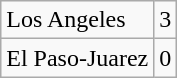<table class="wikitable">
<tr>
<td>Los Angeles</td>
<td>3</td>
</tr>
<tr>
<td>El Paso-Juarez</td>
<td>0</td>
</tr>
</table>
